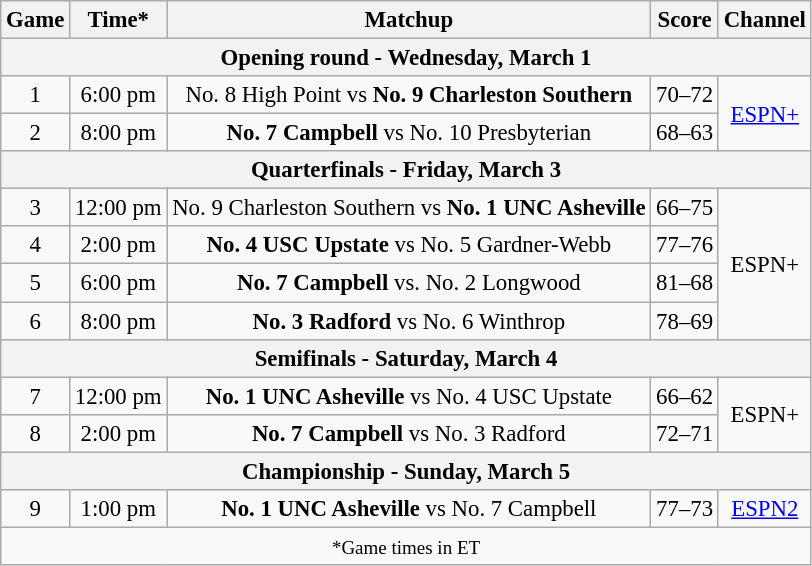<table class="wikitable" style="font-size: 95%;text-align:center">
<tr>
<th>Game</th>
<th>Time*</th>
<th>Matchup</th>
<th>Score</th>
<th>Channel</th>
</tr>
<tr>
<th colspan=5>Opening round - Wednesday, March 1</th>
</tr>
<tr>
<td align=center>1</td>
<td>6:00 pm</td>
<td>No. 8 High Point vs <strong>No. 9 Charleston Southern</strong></td>
<td>70–72</td>
<td rowspan=2><a href='#'>ESPN+</a></td>
</tr>
<tr>
<td align=center>2</td>
<td>8:00 pm</td>
<td><strong>No. 7 Campbell</strong> vs No. 10 Presbyterian</td>
<td>68–63</td>
</tr>
<tr>
<th colspan=5>Quarterfinals - Friday, March 3</th>
</tr>
<tr>
<td align=center>3</td>
<td>12:00 pm</td>
<td>No. 9 Charleston Southern vs <strong>No. 1 UNC Asheville</strong></td>
<td>66–75</td>
<td rowspan=4>ESPN+</td>
</tr>
<tr>
<td align=center>4</td>
<td>2:00 pm</td>
<td><strong>No. 4 USC Upstate</strong> vs No. 5 Gardner-Webb</td>
<td>77–76</td>
</tr>
<tr>
<td align=center>5</td>
<td>6:00 pm</td>
<td><strong>No. 7 Campbell</strong> vs. No. 2 Longwood</td>
<td>81–68</td>
</tr>
<tr>
<td align=center>6</td>
<td>8:00 pm</td>
<td><strong>No. 3 Radford</strong> vs No. 6 Winthrop</td>
<td>78–69</td>
</tr>
<tr>
<th colspan=5>Semifinals - Saturday, March 4</th>
</tr>
<tr>
<td align=center>7</td>
<td>12:00 pm</td>
<td><strong>No. 1 UNC Asheville</strong> vs No. 4 USC Upstate</td>
<td>66–62</td>
<td rowspan=2>ESPN+</td>
</tr>
<tr>
<td align=center>8</td>
<td>2:00 pm</td>
<td><strong>No. 7 Campbell</strong> vs No. 3 Radford</td>
<td>72–71</td>
</tr>
<tr>
<th colspan=5>Championship - Sunday, March 5</th>
</tr>
<tr>
<td align=center>9</td>
<td>1:00 pm</td>
<td><strong>No. 1 UNC Asheville</strong> vs No. 7 Campbell</td>
<td>77–73</td>
<td><a href='#'>ESPN2</a></td>
</tr>
<tr>
<td colspan=5><small>*Game times in ET</small></td>
</tr>
</table>
